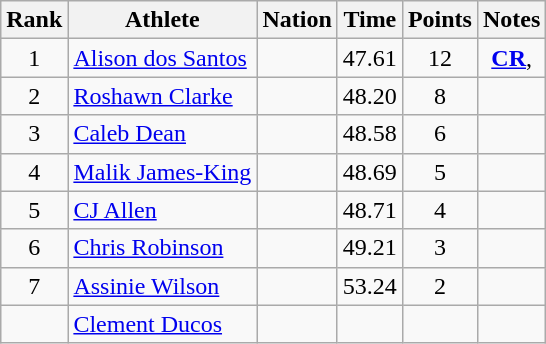<table class="wikitable mw-datatable sortable" style="text-align:center;">
<tr>
<th scope="col" style="width: 10px;">Rank</th>
<th scope="col">Athlete</th>
<th scope="col">Nation</th>
<th scope="col">Time</th>
<th scope="col">Points</th>
<th scope="col">Notes</th>
</tr>
<tr>
<td>1</td>
<td align=left><a href='#'>Alison dos Santos</a> </td>
<td align=left></td>
<td>47.61</td>
<td>12</td>
<td><strong><a href='#'>CR</a></strong>, </td>
</tr>
<tr>
<td>2</td>
<td align="left"><a href='#'>Roshawn Clarke</a> </td>
<td align="left"></td>
<td>48.20</td>
<td>8</td>
<td></td>
</tr>
<tr>
<td>3</td>
<td align="left"><a href='#'>Caleb Dean</a> </td>
<td align="left"></td>
<td>48.58</td>
<td>6</td>
<td></td>
</tr>
<tr>
<td>4</td>
<td align="left"><a href='#'>Malik James-King</a> </td>
<td align="left"></td>
<td>48.69</td>
<td>5</td>
<td></td>
</tr>
<tr>
<td>5</td>
<td align="left"><a href='#'>CJ Allen</a> </td>
<td align="left"></td>
<td>48.71</td>
<td>4</td>
<td></td>
</tr>
<tr>
<td>6</td>
<td align="left"><a href='#'>Chris Robinson</a> </td>
<td align="left"></td>
<td>49.21</td>
<td>3</td>
<td></td>
</tr>
<tr>
<td>7</td>
<td align="left"><a href='#'>Assinie Wilson</a> </td>
<td align="left"></td>
<td>53.24</td>
<td>2</td>
<td></td>
</tr>
<tr>
<td></td>
<td align="left"><a href='#'>Clement Ducos</a> </td>
<td align="left"></td>
<td></td>
<td></td>
<td></td>
</tr>
</table>
